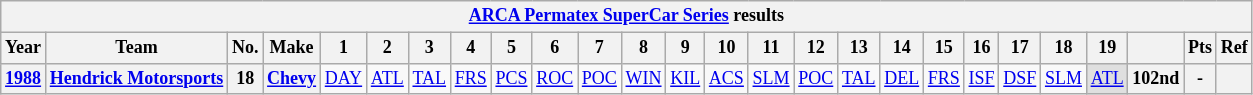<table class="wikitable" style="text-align:center; font-size:75%">
<tr>
<th colspan=45><a href='#'>ARCA Permatex SuperCar Series</a> results</th>
</tr>
<tr>
<th>Year</th>
<th>Team</th>
<th>No.</th>
<th>Make</th>
<th>1</th>
<th>2</th>
<th>3</th>
<th>4</th>
<th>5</th>
<th>6</th>
<th>7</th>
<th>8</th>
<th>9</th>
<th>10</th>
<th>11</th>
<th>12</th>
<th>13</th>
<th>14</th>
<th>15</th>
<th>16</th>
<th>17</th>
<th>18</th>
<th>19</th>
<th></th>
<th>Pts</th>
<th>Ref</th>
</tr>
<tr>
<th><a href='#'>1988</a></th>
<th><a href='#'>Hendrick Motorsports</a></th>
<th>18</th>
<th><a href='#'>Chevy</a></th>
<td><a href='#'>DAY</a></td>
<td><a href='#'>ATL</a></td>
<td><a href='#'>TAL</a></td>
<td><a href='#'>FRS</a></td>
<td><a href='#'>PCS</a></td>
<td><a href='#'>ROC</a></td>
<td><a href='#'>POC</a></td>
<td><a href='#'>WIN</a></td>
<td><a href='#'>KIL</a></td>
<td><a href='#'>ACS</a></td>
<td><a href='#'>SLM</a></td>
<td><a href='#'>POC</a></td>
<td><a href='#'>TAL</a></td>
<td><a href='#'>DEL</a></td>
<td><a href='#'>FRS</a></td>
<td><a href='#'>ISF</a></td>
<td><a href='#'>DSF</a></td>
<td><a href='#'>SLM</a></td>
<td style="background:#DFDFDF;"><a href='#'>ATL</a><br></td>
<th>102nd</th>
<th>-</th>
<th></th>
</tr>
</table>
